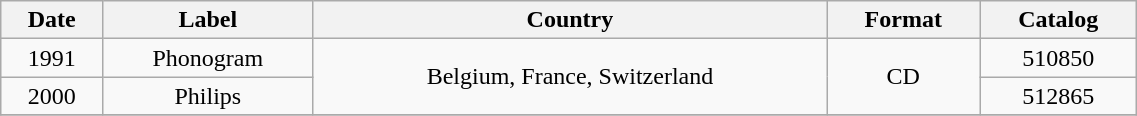<table class="wikitable" width="60%" border="1">
<tr>
<th>Date</th>
<th>Label</th>
<th>Country</th>
<th>Format</th>
<th>Catalog</th>
</tr>
<tr>
<td align=center>1991</td>
<td align=center>Phonogram</td>
<td rowspan=2 align=center>Belgium, France, Switzerland</td>
<td rowspan=2 align=center>CD</td>
<td align=center>510850</td>
</tr>
<tr>
<td align=center>2000</td>
<td align=center>Philips</td>
<td align=center>512865</td>
</tr>
<tr>
</tr>
</table>
